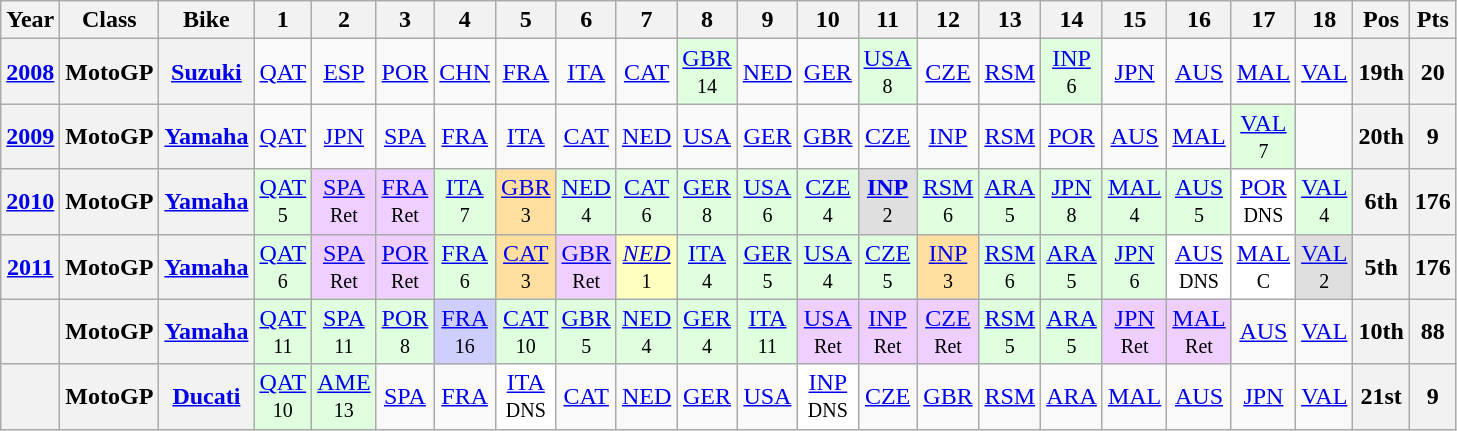<table class="wikitable" border="1" style="text-align:center;">
<tr>
<th>Year</th>
<th>Class</th>
<th>Bike</th>
<th>1</th>
<th>2</th>
<th>3</th>
<th>4</th>
<th>5</th>
<th>6</th>
<th>7</th>
<th>8</th>
<th>9</th>
<th>10</th>
<th>11</th>
<th>12</th>
<th>13</th>
<th>14</th>
<th>15</th>
<th>16</th>
<th>17</th>
<th>18</th>
<th>Pos</th>
<th>Pts</th>
</tr>
<tr>
<th><a href='#'>2008</a></th>
<th>MotoGP</th>
<th><a href='#'>Suzuki</a></th>
<td><a href='#'>QAT</a></td>
<td><a href='#'>ESP</a></td>
<td><a href='#'>POR</a></td>
<td><a href='#'>CHN</a></td>
<td><a href='#'>FRA</a></td>
<td><a href='#'>ITA</a></td>
<td><a href='#'>CAT</a></td>
<td style="background:#DFFFDF;"><a href='#'>GBR</a><br><small>14</small></td>
<td><a href='#'>NED</a></td>
<td><a href='#'>GER</a></td>
<td style="background:#DFFFDF;"><a href='#'>USA</a><br><small>8</small></td>
<td><a href='#'>CZE</a></td>
<td><a href='#'>RSM</a></td>
<td style="background:#DFFFDF;"><a href='#'>INP</a><br><small>6</small></td>
<td><a href='#'>JPN</a></td>
<td><a href='#'>AUS</a></td>
<td><a href='#'>MAL</a></td>
<td><a href='#'>VAL</a></td>
<th>19th</th>
<th>20</th>
</tr>
<tr>
<th><a href='#'>2009</a></th>
<th>MotoGP</th>
<th><a href='#'>Yamaha</a></th>
<td><a href='#'>QAT</a></td>
<td><a href='#'>JPN</a></td>
<td><a href='#'>SPA</a></td>
<td><a href='#'>FRA</a></td>
<td><a href='#'>ITA</a></td>
<td><a href='#'>CAT</a></td>
<td><a href='#'>NED</a></td>
<td><a href='#'>USA</a></td>
<td><a href='#'>GER</a></td>
<td><a href='#'>GBR</a></td>
<td><a href='#'>CZE</a></td>
<td><a href='#'>INP</a></td>
<td><a href='#'>RSM</a></td>
<td><a href='#'>POR</a></td>
<td><a href='#'>AUS</a></td>
<td><a href='#'>MAL</a></td>
<td style="background:#DFFFDF;"><a href='#'>VAL</a><br><small>7</small></td>
<td></td>
<th>20th</th>
<th>9</th>
</tr>
<tr>
<th align="left"><a href='#'>2010</a></th>
<th align="left">MotoGP</th>
<th align="left"><a href='#'>Yamaha</a></th>
<td style="background:#DFFFDF;"><a href='#'>QAT</a><br><small>5</small></td>
<td style="background:#efcfff;"><a href='#'>SPA</a><br><small>Ret</small></td>
<td style="background:#efcfff;"><a href='#'>FRA</a><br><small>Ret</small></td>
<td style="background:#DFFFDF;"><a href='#'>ITA</a><br><small>7</small></td>
<td style="background:#ffdf9f;"><a href='#'>GBR</a><br><small>3</small></td>
<td style="background:#DFFFDF;"><a href='#'>NED</a><br><small>4</small></td>
<td style="background:#DFFFDF;"><a href='#'>CAT</a><br><small>6</small></td>
<td style="background:#DFFFDF;"><a href='#'>GER</a><br><small>8</small></td>
<td style="background:#DFFFDF;"><a href='#'>USA</a><br><small>6</small></td>
<td style="background:#DFFFDF;"><a href='#'>CZE</a><br><small>4</small></td>
<td style="background:#dfdfdf;"><strong><a href='#'>INP</a></strong><br><small>2</small></td>
<td style="background:#DFFFDF;"><a href='#'>RSM</a><br><small>6</small></td>
<td style="background:#DFFFDF;"><a href='#'>ARA</a><br><small>5</small></td>
<td style="background:#DFFFDF;"><a href='#'>JPN</a><br><small>8</small></td>
<td style="background:#DFFFDF;"><a href='#'>MAL</a><br><small>4</small></td>
<td style="background:#DFFFDF;"><a href='#'>AUS</a><br><small>5</small></td>
<td style="background:#FFFFFF;"><a href='#'>POR</a><br><small>DNS</small></td>
<td style="background:#DFFFDF;"><a href='#'>VAL</a><br><small>4</small></td>
<th>6th</th>
<th>176</th>
</tr>
<tr>
<th align="left"><a href='#'>2011</a></th>
<th align="left">MotoGP</th>
<th align="left"><a href='#'>Yamaha</a></th>
<td style="background:#DFFFDF;"><a href='#'>QAT</a><br><small>6</small></td>
<td style="background:#EFCFFF;"><a href='#'>SPA</a><br><small>Ret</small></td>
<td style="background:#EFCFFF;"><a href='#'>POR</a><br><small>Ret</small></td>
<td style="background:#DFFFDF;"><a href='#'>FRA</a><br><small>6</small></td>
<td style="background:#ffdf9f;"><a href='#'>CAT</a><br><small>3</small></td>
<td style="background:#EFCFFF;"><a href='#'>GBR</a><br><small>Ret</small></td>
<td style="background:#ffffbf;"><em><a href='#'>NED</a></em><br><small>1</small></td>
<td style="background:#DFFFDF;"><a href='#'>ITA</a><br><small>4</small></td>
<td style="background:#DFFFDF;"><a href='#'>GER</a><br><small>5</small></td>
<td style="background:#DFFFDF;"><a href='#'>USA</a><br><small>4</small></td>
<td style="background:#DFFFDF;"><a href='#'>CZE</a><br><small>5</small></td>
<td style="background:#ffdf9f;"><a href='#'>INP</a><br><small>3</small></td>
<td style="background:#DFFFDF;"><a href='#'>RSM</a><br><small>6</small></td>
<td style="background:#DFFFDF;"><a href='#'>ARA</a><br><small>5</small></td>
<td style="background:#DFFFDF;"><a href='#'>JPN</a><br><small>6</small></td>
<td style="background:#FFFFFF;"><a href='#'>AUS</a><br><small>DNS</small></td>
<td style="background:#FFFFFF;"><a href='#'>MAL</a><br><small>C</small></td>
<td style="background:#dfdfdf;"><a href='#'>VAL</a><br><small>2</small></td>
<th>5th</th>
<th>176</th>
</tr>
<tr>
<th align="left"></th>
<th align="left">MotoGP</th>
<th align="left"><a href='#'>Yamaha</a></th>
<td style="background:#DFFFDF;"><a href='#'>QAT</a><br><small>11</small></td>
<td style="background:#DFFFDF;"><a href='#'>SPA</a><br><small>11</small></td>
<td style="background:#DFFFDF;"><a href='#'>POR</a><br><small>8</small></td>
<td style="background:#CFCFFF;"><a href='#'>FRA</a><br><small>16</small></td>
<td style="background:#DFFFDF;"><a href='#'>CAT</a><br><small>10</small></td>
<td style="background:#DFFFDF;"><a href='#'>GBR</a><br><small>5</small></td>
<td style="background:#DFFFDF;"><a href='#'>NED</a><br><small>4</small></td>
<td style="background:#DFFFDF;"><a href='#'>GER</a><br><small>4</small></td>
<td style="background:#DFFFDF;"><a href='#'>ITA</a><br><small>11</small></td>
<td style="background:#EFCFFF;"><a href='#'>USA</a><br><small>Ret</small></td>
<td style="background:#EFCFFF;"><a href='#'>INP</a><br><small>Ret</small></td>
<td style="background:#EFCFFF;"><a href='#'>CZE</a><br><small>Ret</small></td>
<td style="background:#DFFFDF;"><a href='#'>RSM</a><br><small>5</small></td>
<td style="background:#DFFFDF;"><a href='#'>ARA</a><br><small>5</small></td>
<td style="background:#EFCFFF;"><a href='#'>JPN</a><br><small>Ret</small></td>
<td style="background:#EFCFFF;"><a href='#'>MAL</a><br><small>Ret</small></td>
<td><a href='#'>AUS</a></td>
<td><a href='#'>VAL</a></td>
<th>10th</th>
<th>88</th>
</tr>
<tr>
<th></th>
<th>MotoGP</th>
<th><a href='#'>Ducati</a></th>
<td style="background:#DFFFDF;"><a href='#'>QAT</a><br><small>10</small></td>
<td style="background:#DFFFDF;"><a href='#'>AME</a><br><small>13</small></td>
<td><a href='#'>SPA</a></td>
<td><a href='#'>FRA</a></td>
<td style="background:#FFFFFF;"><a href='#'>ITA</a><br><small>DNS</small></td>
<td><a href='#'>CAT</a></td>
<td><a href='#'>NED</a></td>
<td><a href='#'>GER</a></td>
<td><a href='#'>USA</a></td>
<td style="background:#FFFFFF;"><a href='#'>INP</a><br><small>DNS</small></td>
<td><a href='#'>CZE</a></td>
<td><a href='#'>GBR</a></td>
<td><a href='#'>RSM</a></td>
<td><a href='#'>ARA</a></td>
<td><a href='#'>MAL</a></td>
<td><a href='#'>AUS</a></td>
<td><a href='#'>JPN</a></td>
<td><a href='#'>VAL</a></td>
<th>21st</th>
<th>9</th>
</tr>
</table>
